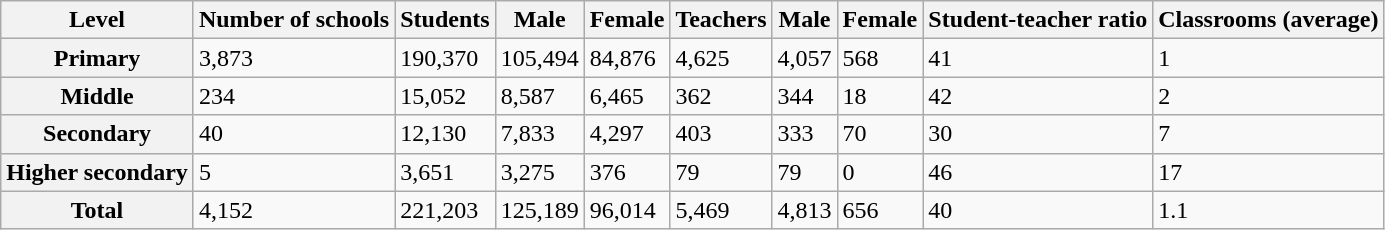<table class="wikitable">
<tr>
<th scope="col">Level</th>
<th scope="col">Number of schools</th>
<th scope="col">Students</th>
<th scope="col">Male</th>
<th scope="col">Female</th>
<th scope="col">Teachers</th>
<th scope="col">Male</th>
<th scope="col">Female</th>
<th scope="col">Student-teacher ratio</th>
<th scope="col">Classrooms (average)</th>
</tr>
<tr>
<th scope="row">Primary</th>
<td>3,873</td>
<td>190,370</td>
<td>105,494</td>
<td>84,876</td>
<td>4,625</td>
<td>4,057</td>
<td>568</td>
<td>41</td>
<td>1</td>
</tr>
<tr>
<th scope="row">Middle</th>
<td>234</td>
<td>15,052</td>
<td>8,587</td>
<td>6,465</td>
<td>362</td>
<td>344</td>
<td>18</td>
<td>42</td>
<td>2</td>
</tr>
<tr>
<th scope="row">Secondary</th>
<td>40</td>
<td>12,130</td>
<td>7,833</td>
<td>4,297</td>
<td>403</td>
<td>333</td>
<td>70</td>
<td>30</td>
<td>7</td>
</tr>
<tr>
<th scope="row">Higher secondary</th>
<td>5</td>
<td>3,651</td>
<td>3,275</td>
<td>376</td>
<td>79</td>
<td>79</td>
<td>0</td>
<td>46</td>
<td>17</td>
</tr>
<tr>
<th scope="row">Total</th>
<td>4,152</td>
<td>221,203</td>
<td>125,189</td>
<td>96,014</td>
<td>5,469</td>
<td>4,813</td>
<td>656</td>
<td>40</td>
<td>1.1</td>
</tr>
</table>
